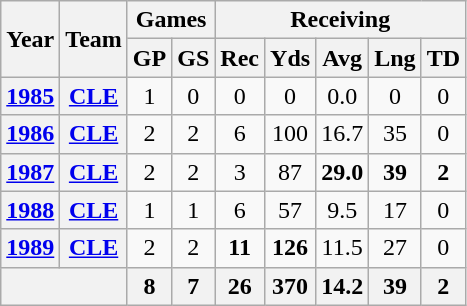<table class="wikitable" style="text-align:center">
<tr>
<th rowspan="2">Year</th>
<th rowspan="2">Team</th>
<th colspan="2">Games</th>
<th colspan="5">Receiving</th>
</tr>
<tr>
<th>GP</th>
<th>GS</th>
<th>Rec</th>
<th>Yds</th>
<th>Avg</th>
<th>Lng</th>
<th>TD</th>
</tr>
<tr>
<th><a href='#'>1985</a></th>
<th><a href='#'>CLE</a></th>
<td>1</td>
<td>0</td>
<td>0</td>
<td>0</td>
<td>0.0</td>
<td>0</td>
<td>0</td>
</tr>
<tr>
<th><a href='#'>1986</a></th>
<th><a href='#'>CLE</a></th>
<td>2</td>
<td>2</td>
<td>6</td>
<td>100</td>
<td>16.7</td>
<td>35</td>
<td>0</td>
</tr>
<tr>
<th><a href='#'>1987</a></th>
<th><a href='#'>CLE</a></th>
<td>2</td>
<td>2</td>
<td>3</td>
<td>87</td>
<td><strong>29.0</strong></td>
<td><strong>39</strong></td>
<td><strong>2</strong></td>
</tr>
<tr>
<th><a href='#'>1988</a></th>
<th><a href='#'>CLE</a></th>
<td>1</td>
<td>1</td>
<td>6</td>
<td>57</td>
<td>9.5</td>
<td>17</td>
<td>0</td>
</tr>
<tr>
<th><a href='#'>1989</a></th>
<th><a href='#'>CLE</a></th>
<td>2</td>
<td>2</td>
<td><strong>11</strong></td>
<td><strong>126</strong></td>
<td>11.5</td>
<td>27</td>
<td>0</td>
</tr>
<tr>
<th colspan="2"></th>
<th>8</th>
<th>7</th>
<th>26</th>
<th>370</th>
<th>14.2</th>
<th>39</th>
<th>2</th>
</tr>
</table>
